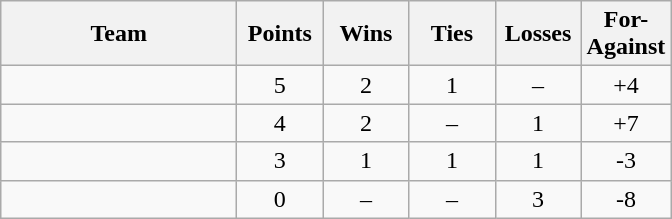<table class="wikitable" border="1" style="text-align:center">
<tr>
<th width=150>Team</th>
<th width=50>Points</th>
<th width=50>Wins</th>
<th width=50>Ties</th>
<th width=50>Losses</th>
<th width=50>For-Against</th>
</tr>
<tr>
<td align=left><strong></strong></td>
<td>5</td>
<td>2</td>
<td>1</td>
<td>–</td>
<td>+4</td>
</tr>
<tr>
<td align=left><strong></strong></td>
<td>4</td>
<td>2</td>
<td>–</td>
<td>1</td>
<td>+7</td>
</tr>
<tr>
<td align=left></td>
<td>3</td>
<td>1</td>
<td>1</td>
<td>1</td>
<td>-3</td>
</tr>
<tr>
<td align=left></td>
<td>0</td>
<td>–</td>
<td>–</td>
<td>3</td>
<td>-8</td>
</tr>
</table>
